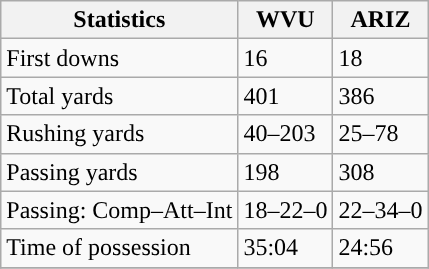<table class="wikitable" style="float: left;">
<tr>
<th>Statistics</th>
<th>WVU</th>
<th>ARIZ</th>
</tr>
<tr>
<td>First downs</td>
<td>16</td>
<td>18</td>
</tr>
<tr>
<td>Total yards</td>
<td>401</td>
<td>386</td>
</tr>
<tr>
<td>Rushing yards</td>
<td>40–203</td>
<td>25–78</td>
</tr>
<tr>
<td>Passing yards</td>
<td>198</td>
<td>308</td>
</tr>
<tr>
<td>Passing: Comp–Att–Int</td>
<td>18–22–0</td>
<td>22–34–0</td>
</tr>
<tr>
<td>Time of possession</td>
<td>35:04</td>
<td>24:56</td>
</tr>
<tr>
</tr>
</table>
